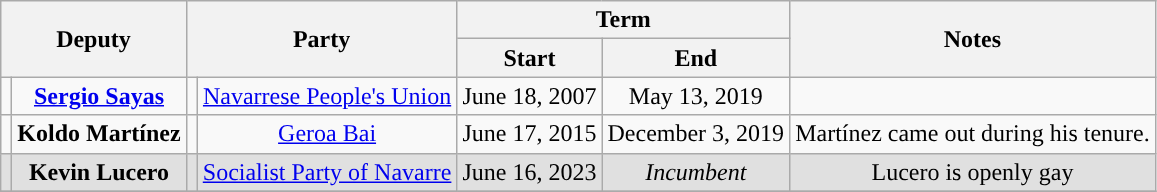<table class="wikitable sortable" style="text-align:center">
<tr>
<th colspan="2" rowspan="2">Deputy</th>
<th colspan="2" rowspan="2">Party</th>
<th colspan="2">Term</th>
<th rowspan="2">Notes</th>
</tr>
<tr>
<th>Start</th>
<th>End</th>
</tr>
<tr>
<td></td>
<td><strong><a href='#'>Sergio Sayas</a></strong></td>
<td style="background-color:"></td>
<td><a href='#'>Navarrese People's Union</a></td>
<td>June 18, 2007</td>
<td>May 13, 2019</td>
<td></td>
</tr>
<tr>
<td></td>
<td><strong>Koldo Martínez</strong></td>
<td style="background-color:"></td>
<td><a href='#'>Geroa Bai</a></td>
<td>June 17, 2015</td>
<td>December 3, 2019</td>
<td>Martínez came out during his tenure.</td>
</tr>
<tr style="background:#e0e0e0">
<td></td>
<td><strong>Kevin Lucero</strong></td>
<td style="background-color:"></td>
<td><a href='#'>Socialist Party of Navarre</a></td>
<td>June 16, 2023</td>
<td><em>Incumbent</em></td>
<td>Lucero is openly gay</td>
</tr>
<tr>
</tr>
</table>
